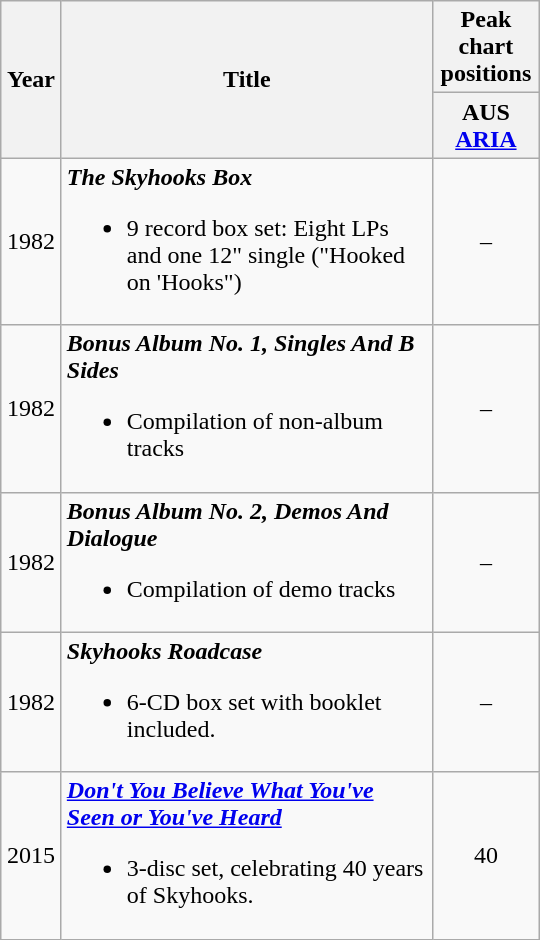<table class="wikitable">
<tr>
<th rowspan="2" width="33">Year</th>
<th rowspan="2" width="240">Title</th>
<th colspan="1">Peak chart positions</th>
</tr>
<tr>
<th style="width:4em">AUS<br><a href='#'>ARIA</a></th>
</tr>
<tr>
<td align="center">1982</td>
<td><strong><em>The Skyhooks Box</em></strong><br><ul><li>9 record box set: Eight LPs and one 12" single ("Hooked on 'Hooks")</li></ul></td>
<td align="center">–</td>
</tr>
<tr>
<td align="center">1982</td>
<td><strong><em>Bonus Album No. 1, Singles And B Sides</em></strong><br><ul><li>Compilation of non-album tracks</li></ul></td>
<td align="center">–</td>
</tr>
<tr>
<td align="center">1982</td>
<td><strong><em>Bonus Album No. 2, Demos And Dialogue</em></strong><br><ul><li>Compilation of demo tracks</li></ul></td>
<td align="center">–</td>
</tr>
<tr>
<td align="center">1982</td>
<td><strong><em>Skyhooks Roadcase</em></strong><br><ul><li>6-CD box set with booklet included.</li></ul></td>
<td align="center">–</td>
</tr>
<tr>
<td align="center">2015</td>
<td><strong><em><a href='#'>Don't You Believe What You've Seen or You've Heard</a></em></strong><br><ul><li>3-disc set, celebrating 40 years of Skyhooks.</li></ul></td>
<td align="center">40</td>
</tr>
</table>
